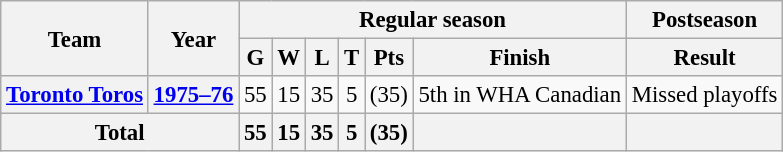<table class="wikitable" style="font-size: 95%; text-align:center;">
<tr>
<th rowspan="2">Team</th>
<th rowspan="2">Year</th>
<th colspan="6">Regular season</th>
<th>Postseason</th>
</tr>
<tr>
<th>G</th>
<th>W</th>
<th>L</th>
<th>T</th>
<th>Pts</th>
<th>Finish</th>
<th>Result</th>
</tr>
<tr>
<th><a href='#'>Toronto Toros</a></th>
<th><a href='#'>1975–76</a></th>
<td>55</td>
<td>15</td>
<td>35</td>
<td>5</td>
<td>(35)</td>
<td>5th in WHA Canadian</td>
<td>Missed playoffs</td>
</tr>
<tr>
<th colspan="2">Total</th>
<th>55</th>
<th>15</th>
<th>35</th>
<th>5</th>
<th>(35)</th>
<th></th>
<th></th>
</tr>
</table>
